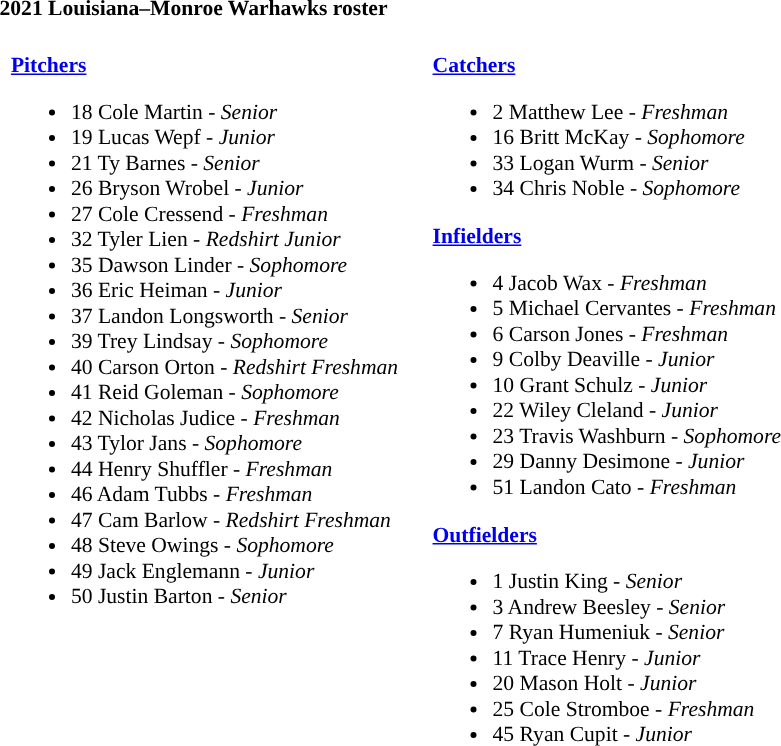<table class="toccolours" style="text-align: left; font-size:90%;">
<tr>
<th colspan="9">2021 Louisiana–Monroe Warhawks roster</th>
</tr>
<tr>
<td width="03"> </td>
<td valign="top"><br><strong><a href='#'>Pitchers</a></strong><ul><li>18 Cole Martin - <em>Senior</em></li><li>19 Lucas Wepf - <em>Junior</em></li><li>21 Ty Barnes - <em>Senior</em></li><li>26 Bryson Wrobel - <em>Junior</em></li><li>27 Cole Cressend - <em>Freshman</em></li><li>32 Tyler Lien - <em>Redshirt Junior</em></li><li>35 Dawson Linder - <em>Sophomore</em></li><li>36 Eric Heiman - <em>Junior</em></li><li>37 Landon Longsworth - <em>Senior</em></li><li>39 Trey Lindsay - <em>Sophomore</em></li><li>40 Carson Orton - <em>Redshirt Freshman</em></li><li>41 Reid Goleman - <em>Sophomore</em></li><li>42 Nicholas Judice - <em>Freshman</em></li><li>43 Tylor Jans - <em>Sophomore</em></li><li>44 Henry Shuffler - <em>Freshman</em></li><li>46 Adam Tubbs - <em>Freshman</em></li><li>47 Cam Barlow - <em>Redshirt Freshman</em></li><li>48 Steve Owings - <em>Sophomore</em></li><li>49 Jack Englemann - <em>Junior</em></li><li>50 Justin Barton - <em>Senior</em></li></ul></td>
<td width="15"> </td>
<td valign="top"><br><strong><a href='#'>Catchers</a></strong><ul><li>2 Matthew Lee - <em>Freshman</em></li><li>16 Britt McKay - <em>Sophomore</em></li><li>33 Logan Wurm - <em>Senior</em></li><li>34 Chris Noble - <em>Sophomore</em></li></ul><strong><a href='#'>Infielders</a></strong><ul><li>4 Jacob Wax - <em>Freshman</em></li><li>5 Michael Cervantes - <em>Freshman</em></li><li>6 Carson Jones - <em>Freshman</em></li><li>9 Colby Deaville - <em>Junior</em></li><li>10 Grant Schulz - <em>Junior</em></li><li>22 Wiley Cleland - <em>Junior</em></li><li>23 Travis Washburn - <em>Sophomore</em></li><li>29 Danny Desimone - <em>Junior</em></li><li>51 Landon Cato - <em>Freshman</em></li></ul><strong><a href='#'>Outfielders</a></strong><ul><li>1 Justin King - <em>Senior</em></li><li>3 Andrew Beesley - <em>Senior</em></li><li>7 Ryan Humeniuk - <em>Senior</em></li><li>11 Trace Henry - <em>Junior</em></li><li>20 Mason Holt - <em>Junior</em></li><li>25 Cole Stromboe - <em>Freshman</em></li><li>45 Ryan Cupit - <em>Junior</em></li></ul></td>
</tr>
</table>
